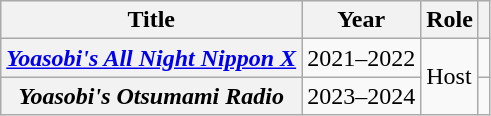<table class="wikitable plainrowheaders">
<tr>
<th scope="col">Title</th>
<th scope="col">Year</th>
<th scope="col">Role</th>
<th scope="col"></th>
</tr>
<tr>
<th scope="row"><em><a href='#'>Yoasobi's All Night Nippon X</a></em></th>
<td>2021–2022</td>
<td rowspan="2">Host</td>
<td style="text-align:center"></td>
</tr>
<tr>
<th scope="row"><em>Yoasobi's Otsumami Radio</em></th>
<td>2023–2024</td>
<td style="text-align:center"></td>
</tr>
</table>
